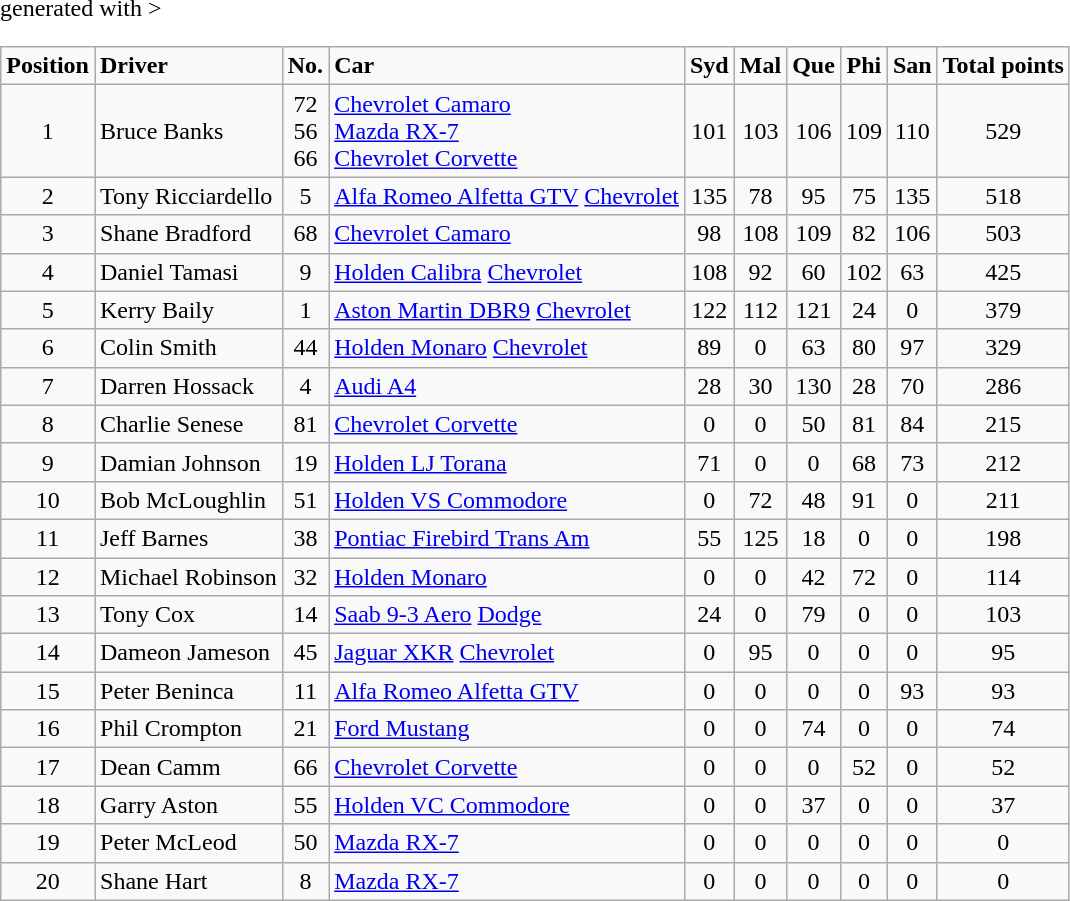<table class="wikitable" <hiddentext>generated with >
<tr style="font-weight:bold">
<td width="44" height="14" align="center">Position</td>
<td>Driver</td>
<td align="center">No.</td>
<td>Car</td>
<td align="center">Syd</td>
<td align="center">Mal</td>
<td align="center">Que</td>
<td align="center">Phi</td>
<td align="center">San</td>
<td align="center">Total points</td>
</tr>
<tr>
<td height="14" align="center">1</td>
<td>Bruce Banks</td>
<td align="center">72 <br> 56 <br> 66</td>
<td><a href='#'>Chevrolet Camaro</a> <br> <a href='#'>Mazda RX-7</a> <br> <a href='#'>Chevrolet Corvette</a></td>
<td align="center">101</td>
<td align="center">103</td>
<td align="center">106</td>
<td align="center">109</td>
<td align="center">110</td>
<td align="center">529</td>
</tr>
<tr>
<td height="14" align="center">2</td>
<td>Tony Ricciardello</td>
<td align="center">5</td>
<td><a href='#'>Alfa Romeo Alfetta GTV</a> <a href='#'>Chevrolet</a></td>
<td align="center">135</td>
<td align="center">78</td>
<td align="center">95</td>
<td align="center">75</td>
<td align="center">135</td>
<td align="center">518</td>
</tr>
<tr>
<td height="14" align="center">3</td>
<td>Shane Bradford</td>
<td align="center">68</td>
<td><a href='#'>Chevrolet Camaro</a></td>
<td align="center">98</td>
<td align="center">108</td>
<td align="center">109</td>
<td align="center">82</td>
<td align="center">106</td>
<td align="center">503</td>
</tr>
<tr>
<td height="14" align="center">4</td>
<td>Daniel Tamasi</td>
<td align="center">9</td>
<td><a href='#'>Holden Calibra</a> <a href='#'>Chevrolet</a></td>
<td align="center">108</td>
<td align="center">92</td>
<td align="center">60</td>
<td align="center">102</td>
<td align="center">63</td>
<td align="center">425</td>
</tr>
<tr>
<td height="14" align="center">5</td>
<td>Kerry Baily</td>
<td align="center">1</td>
<td><a href='#'>Aston Martin DBR9</a> <a href='#'>Chevrolet</a></td>
<td align="center">122</td>
<td align="center">112</td>
<td align="center">121</td>
<td align="center">24</td>
<td align="center">0</td>
<td align="center">379</td>
</tr>
<tr>
<td height="14" align="center">6</td>
<td>Colin Smith</td>
<td align="center">44</td>
<td><a href='#'>Holden Monaro</a> <a href='#'>Chevrolet</a></td>
<td align="center">89</td>
<td align="center">0</td>
<td align="center">63</td>
<td align="center">80</td>
<td align="center">97</td>
<td align="center">329</td>
</tr>
<tr>
<td height="14" align="center">7</td>
<td>Darren Hossack</td>
<td align="center">4</td>
<td><a href='#'>Audi A4</a></td>
<td align="center">28</td>
<td align="center">30</td>
<td align="center">130</td>
<td align="center">28</td>
<td align="center">70</td>
<td align="center">286</td>
</tr>
<tr>
<td height="14" align="center">8</td>
<td>Charlie Senese</td>
<td align="center">81</td>
<td><a href='#'>Chevrolet Corvette</a></td>
<td align="center">0</td>
<td align="center">0</td>
<td align="center">50</td>
<td align="center">81</td>
<td align="center">84</td>
<td align="center">215</td>
</tr>
<tr>
<td height="14" align="center">9</td>
<td>Damian Johnson</td>
<td align="center">19</td>
<td><a href='#'>Holden LJ Torana</a></td>
<td align="center">71</td>
<td align="center">0</td>
<td align="center">0</td>
<td align="center">68</td>
<td align="center">73</td>
<td align="center">212</td>
</tr>
<tr>
<td height="14" align="center">10</td>
<td>Bob McLoughlin</td>
<td align="center">51</td>
<td><a href='#'>Holden VS Commodore</a></td>
<td align="center">0</td>
<td align="center">72</td>
<td align="center">48</td>
<td align="center">91</td>
<td align="center">0</td>
<td align="center">211</td>
</tr>
<tr>
<td height="14" align="center">11</td>
<td>Jeff Barnes</td>
<td align="center">38</td>
<td><a href='#'>Pontiac Firebird Trans Am</a></td>
<td align="center">55</td>
<td align="center">125</td>
<td align="center">18</td>
<td align="center">0</td>
<td align="center">0</td>
<td align="center">198</td>
</tr>
<tr>
<td height="14" align="center">12</td>
<td>Michael Robinson</td>
<td align="center">32</td>
<td><a href='#'>Holden Monaro</a></td>
<td align="center">0</td>
<td align="center">0</td>
<td align="center">42</td>
<td align="center">72</td>
<td align="center">0</td>
<td align="center">114</td>
</tr>
<tr>
<td height="14" align="center">13</td>
<td>Tony Cox</td>
<td align="center">14</td>
<td><a href='#'>Saab 9-3 Aero</a> <a href='#'>Dodge</a></td>
<td align="center">24</td>
<td align="center">0</td>
<td align="center">79</td>
<td align="center">0</td>
<td align="center">0</td>
<td align="center">103</td>
</tr>
<tr>
<td height="14" align="center">14</td>
<td>Dameon Jameson</td>
<td align="center">45</td>
<td><a href='#'>Jaguar XKR</a> <a href='#'>Chevrolet</a></td>
<td align="center">0</td>
<td align="center">95</td>
<td align="center">0</td>
<td align="center">0</td>
<td align="center">0</td>
<td align="center">95</td>
</tr>
<tr>
<td height="14" align="center">15</td>
<td>Peter Beninca</td>
<td align="center">11</td>
<td><a href='#'>Alfa Romeo Alfetta GTV</a></td>
<td align="center">0</td>
<td align="center">0</td>
<td align="center">0</td>
<td align="center">0</td>
<td align="center">93</td>
<td align="center">93</td>
</tr>
<tr>
<td height="14" align="center">16</td>
<td>Phil Crompton</td>
<td align="center">21</td>
<td><a href='#'>Ford Mustang</a></td>
<td align="center">0</td>
<td align="center">0</td>
<td align="center">74</td>
<td align="center">0</td>
<td align="center">0</td>
<td align="center">74</td>
</tr>
<tr>
<td height="14" align="center">17</td>
<td>Dean Camm</td>
<td align="center">66</td>
<td><a href='#'>Chevrolet Corvette</a></td>
<td align="center">0</td>
<td align="center">0</td>
<td align="center">0</td>
<td align="center">52</td>
<td align="center">0</td>
<td align="center">52</td>
</tr>
<tr>
<td height="14" align="center">18</td>
<td>Garry Aston</td>
<td align="center">55</td>
<td><a href='#'>Holden VC Commodore</a></td>
<td align="center">0</td>
<td align="center">0</td>
<td align="center">37</td>
<td align="center">0</td>
<td align="center">0</td>
<td align="center">37</td>
</tr>
<tr>
<td height="14" align="center">19</td>
<td>Peter McLeod</td>
<td align="center">50</td>
<td><a href='#'>Mazda RX-7</a></td>
<td align="center">0</td>
<td align="center">0</td>
<td align="center">0</td>
<td align="center">0</td>
<td align="center">0</td>
<td align="center">0</td>
</tr>
<tr>
<td height="14" align="center">20</td>
<td>Shane Hart</td>
<td align="center">8</td>
<td><a href='#'>Mazda RX-7</a></td>
<td align="center">0</td>
<td align="center">0</td>
<td align="center">0</td>
<td align="center">0</td>
<td align="center">0</td>
<td align="center">0</td>
</tr>
</table>
